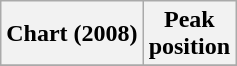<table class="wikitable sortable plainrowheaders" style="text-align:center">
<tr>
<th scope="col">Chart (2008)</th>
<th scope="col">Peak<br>position</th>
</tr>
<tr>
</tr>
</table>
